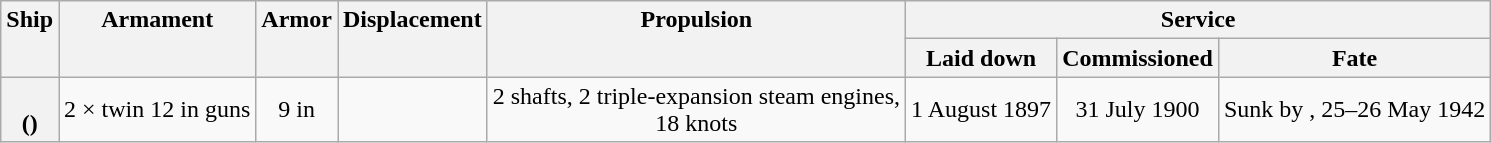<table class="wikitable plainrowheaders" style="text-align: center;">
<tr valign="top">
<th scope="col" rowspan="2">Ship</th>
<th scope="col" rowspan="2">Armament</th>
<th scope="col" rowspan="2">Armor</th>
<th scope="col" rowspan="2">Displacement</th>
<th scope="col" rowspan="2">Propulsion</th>
<th scope="col" colspan="3">Service</th>
</tr>
<tr valign="top">
<th scope="col">Laid down</th>
<th scope="col">Commissioned</th>
<th scope="col">Fate</th>
</tr>
<tr valign="center">
<th scope="row"><br>()</th>
<td>2 × twin 12 in guns</td>
<td>9 in</td>
<td></td>
<td>2 shafts, 2 triple-expansion steam engines,<br>18 knots</td>
<td>1 August 1897</td>
<td>31 July 1900</td>
<td>Sunk by , 25–26 May 1942</td>
</tr>
</table>
